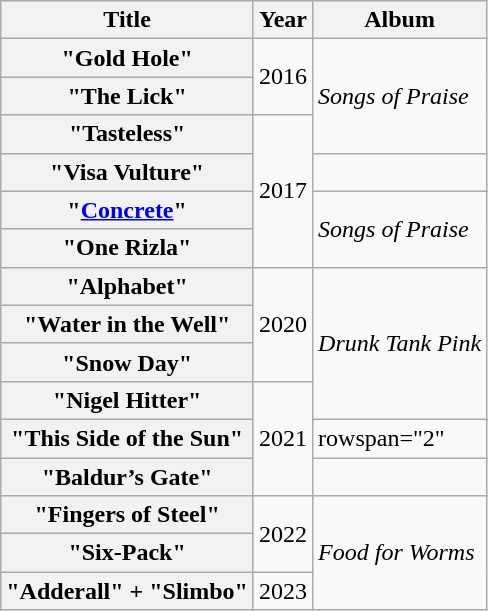<table class="wikitable plainrowheaders" style="text-align:Left;">
<tr>
<th>Title</th>
<th>Year</th>
<th>Album</th>
</tr>
<tr>
<th scope="row">"Gold Hole"</th>
<td rowspan="2">2016</td>
<td rowspan="3"><em>Songs of Praise</em></td>
</tr>
<tr>
<th scope="row">"The Lick"</th>
</tr>
<tr>
<th scope="row">"Tasteless"</th>
<td rowspan="4">2017</td>
</tr>
<tr>
<th scope="row">"Visa Vulture"</th>
<td></td>
</tr>
<tr>
<th scope="row">"<a href='#'>Concrete</a>"</th>
<td rowspan="2"><em>Songs of Praise</em></td>
</tr>
<tr>
<th scope="row">"One Rizla"</th>
</tr>
<tr>
<th scope="row">"Alphabet"</th>
<td rowspan="3">2020</td>
<td rowspan="4"><em>Drunk Tank Pink</em></td>
</tr>
<tr>
<th scope="row">"Water in the Well"</th>
</tr>
<tr>
<th scope="row">"Snow Day"</th>
</tr>
<tr>
<th scope="row">"Nigel Hitter"</th>
<td rowspan="3">2021</td>
</tr>
<tr>
<th scope="row">"This Side of the Sun"</th>
<td>rowspan="2" </td>
</tr>
<tr>
<th scope="row">"Baldur’s Gate"</th>
</tr>
<tr>
<th scope="row">"Fingers of Steel"</th>
<td rowspan="2">2022</td>
<td rowspan="3"><em>Food for Worms</em></td>
</tr>
<tr>
<th scope="row">"Six-Pack"</th>
</tr>
<tr>
<th scope="row">"Adderall" + "Slimbo"</th>
<td>2023</td>
</tr>
</table>
